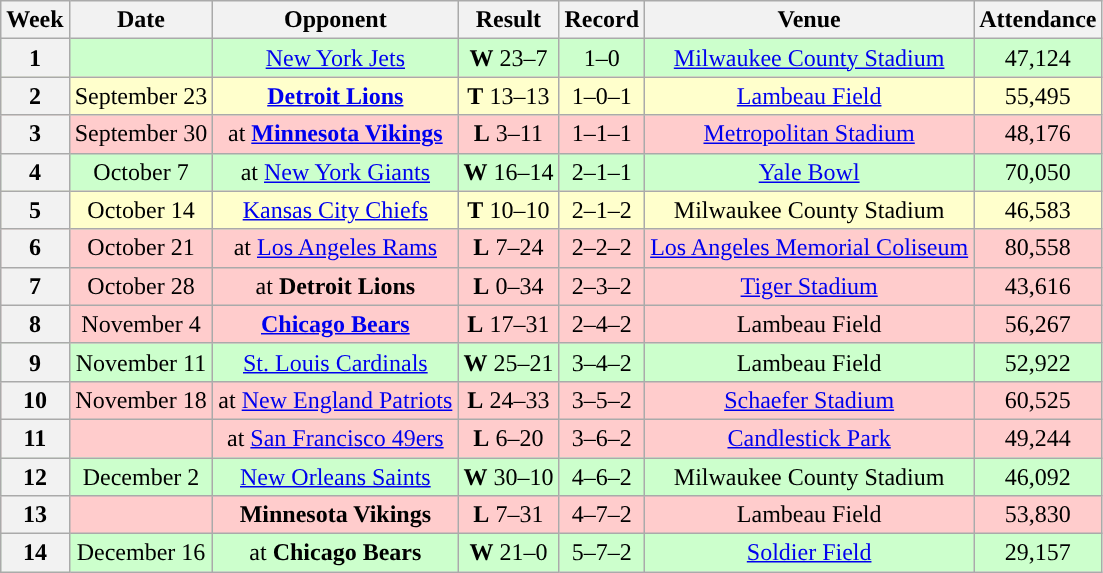<table class="wikitable" style="text-align:center">
<tr>
<th>Week</th>
<th>Date</th>
<th>Opponent</th>
<th>Result</th>
<th>Record</th>
<th>Venue</th>
<th>Attendance</th>
</tr>
<tr style="background:#cfc">
<th>1</th>
<td></td>
<td><a href='#'>New York Jets</a></td>
<td><strong>W</strong> 23–7</td>
<td>1–0</td>
<td><a href='#'>Milwaukee County Stadium</a></td>
<td>47,124</td>
</tr>
<tr style="background:#ffc">
<th>2</th>
<td>September 23</td>
<td><strong><a href='#'>Detroit Lions</a></strong></td>
<td><strong>T</strong> 13–13</td>
<td>1–0–1</td>
<td><a href='#'>Lambeau Field</a></td>
<td>55,495</td>
</tr>
<tr style="background:#fcc">
<th>3</th>
<td>September 30</td>
<td>at <strong><a href='#'>Minnesota Vikings</a></strong></td>
<td><strong>L</strong> 3–11</td>
<td>1–1–1</td>
<td><a href='#'>Metropolitan Stadium</a></td>
<td>48,176</td>
</tr>
<tr style="background:#cfc">
<th>4</th>
<td>October 7</td>
<td>at <a href='#'>New York Giants</a></td>
<td><strong>W</strong> 16–14</td>
<td>2–1–1</td>
<td><a href='#'>Yale Bowl</a></td>
<td>70,050</td>
</tr>
<tr style="background:#ffc">
<th>5</th>
<td>October 14</td>
<td><a href='#'>Kansas City Chiefs</a></td>
<td><strong>T</strong> 10–10</td>
<td>2–1–2</td>
<td>Milwaukee County Stadium</td>
<td>46,583</td>
</tr>
<tr style="background:#fcc">
<th>6</th>
<td>October 21</td>
<td>at <a href='#'>Los Angeles Rams</a></td>
<td><strong>L</strong> 7–24</td>
<td>2–2–2</td>
<td><a href='#'>Los Angeles Memorial Coliseum</a></td>
<td>80,558</td>
</tr>
<tr style="background:#fcc">
<th>7</th>
<td>October 28</td>
<td>at <strong>Detroit Lions</strong></td>
<td><strong>L</strong> 0–34</td>
<td>2–3–2</td>
<td><a href='#'>Tiger Stadium</a></td>
<td>43,616</td>
</tr>
<tr style="background:#fcc">
<th>8</th>
<td>November 4</td>
<td><strong><a href='#'>Chicago Bears</a></strong></td>
<td><strong>L</strong> 17–31</td>
<td>2–4–2</td>
<td>Lambeau Field</td>
<td>56,267</td>
</tr>
<tr style="background:#cfc">
<th>9</th>
<td>November 11</td>
<td><a href='#'>St. Louis Cardinals</a></td>
<td><strong>W</strong> 25–21</td>
<td>3–4–2</td>
<td>Lambeau Field</td>
<td>52,922</td>
</tr>
<tr style="background:#fcc">
<th>10</th>
<td>November 18</td>
<td>at <a href='#'>New England Patriots</a></td>
<td><strong>L</strong> 24–33</td>
<td>3–5–2</td>
<td><a href='#'>Schaefer Stadium</a></td>
<td>60,525</td>
</tr>
<tr style="background:#fcc">
<th>11</th>
<td></td>
<td>at <a href='#'>San Francisco 49ers</a></td>
<td><strong>L</strong> 6–20</td>
<td>3–6–2</td>
<td><a href='#'>Candlestick Park</a></td>
<td>49,244</td>
</tr>
<tr style="background:#cfc">
<th>12</th>
<td>December 2</td>
<td><a href='#'>New Orleans Saints</a></td>
<td><strong>W</strong> 30–10</td>
<td>4–6–2</td>
<td>Milwaukee County Stadium</td>
<td>46,092</td>
</tr>
<tr style="background:#fcc">
<th>13</th>
<td></td>
<td><strong>Minnesota Vikings</strong></td>
<td><strong>L</strong> 7–31</td>
<td>4–7–2</td>
<td>Lambeau Field</td>
<td>53,830</td>
</tr>
<tr style="background:#cfc">
<th>14</th>
<td>December 16</td>
<td>at <strong>Chicago Bears</strong></td>
<td><strong>W</strong> 21–0</td>
<td>5–7–2</td>
<td><a href='#'>Soldier Field</a></td>
<td>29,157</td>
</tr>
</table>
